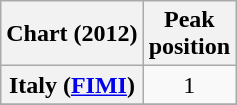<table class="wikitable sortable plainrowheaders" style="text-align:center;">
<tr>
<th>Chart (2012)</th>
<th>Peak<br>position</th>
</tr>
<tr>
<th scope="row">Italy (<a href='#'>FIMI</a>)</th>
<td>1</td>
</tr>
<tr>
</tr>
</table>
